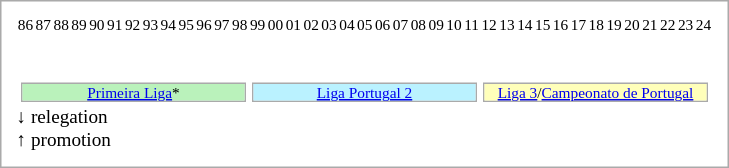<table Cellpadding="0" CellSpacing="0" border=0 style="font-size:80%;border:1px solid #AAAAAA;padding:10px">
<tr valign="bottom">
<td></td>
<td></td>
<td></td>
<td></td>
<td></td>
<td></td>
<td></td>
<td></td>
<td></td>
<td></td>
<td></td>
<td></td>
<td></td>
<td></td>
<td></td>
<td></td>
<td></td>
<td></td>
<td></td>
<td></td>
<td></td>
<td></td>
<td></td>
<td></td>
<td></td>
<td></td>
<td></td>
<td></td>
<td></td>
<td></td>
<td></td>
<td></td>
<td></td>
<td></td>
<td></td>
<td></td>
<td></td>
<td></td>
<td></td>
</tr>
<tr align=center style="font-size:80%;">
<td>86</td>
<td>87</td>
<td>88</td>
<td>89</td>
<td>90</td>
<td>91</td>
<td>92</td>
<td>93</td>
<td>94</td>
<td>95</td>
<td>96</td>
<td>97</td>
<td>98</td>
<td>99</td>
<td>00</td>
<td>01</td>
<td>02</td>
<td>03</td>
<td>04</td>
<td>05</td>
<td>06</td>
<td>07</td>
<td>08</td>
<td>09</td>
<td>10</td>
<td>11</td>
<td>12</td>
<td>13</td>
<td>14</td>
<td>15</td>
<td>16</td>
<td>17</td>
<td>18</td>
<td>19</td>
<td>20</td>
<td>21</td>
<td>22</td>
<td>23</td>
<td>24</td>
</tr>
<tr>
<td colspan="80"><br><table align="center">
<tr>
<td valign="top"><br><table Cellpadding="0" CellSpacing="0" style="font-size:80%;border:1px solid #AAAAAA;text-align:center;" width="150">
<tr bgcolor="#baf2bb">
<td><a href='#'>Primeira Liga</a>*</td>
</tr>
</table>
</td>
<td valign="top"><br><table Cellpadding="0" CellSpacing="0" style="font-size:80%;border:1px solid #AAAAAA;text-align:center;" width="150">
<tr bgcolor="#baf2ff">
<td><a href='#'>Liga Portugal 2</a></td>
</tr>
</table>
</td>
<td valign="top"><br><table Cellpadding="0" CellSpacing="0" style="font-size:80%;border:1px solid #AAAAAA;text-align:center;" width="150">
<tr bgcolor="#ffffba">
<td><a href='#'>Liga 3</a>/<a href='#'>Campeonato de Portugal</a></td>
</tr>
</table>
</td>
</tr>
</table>
<strong>↓</strong> relegation<br>
<strong>↑</strong> promotion<br></td>
</tr>
</table>
